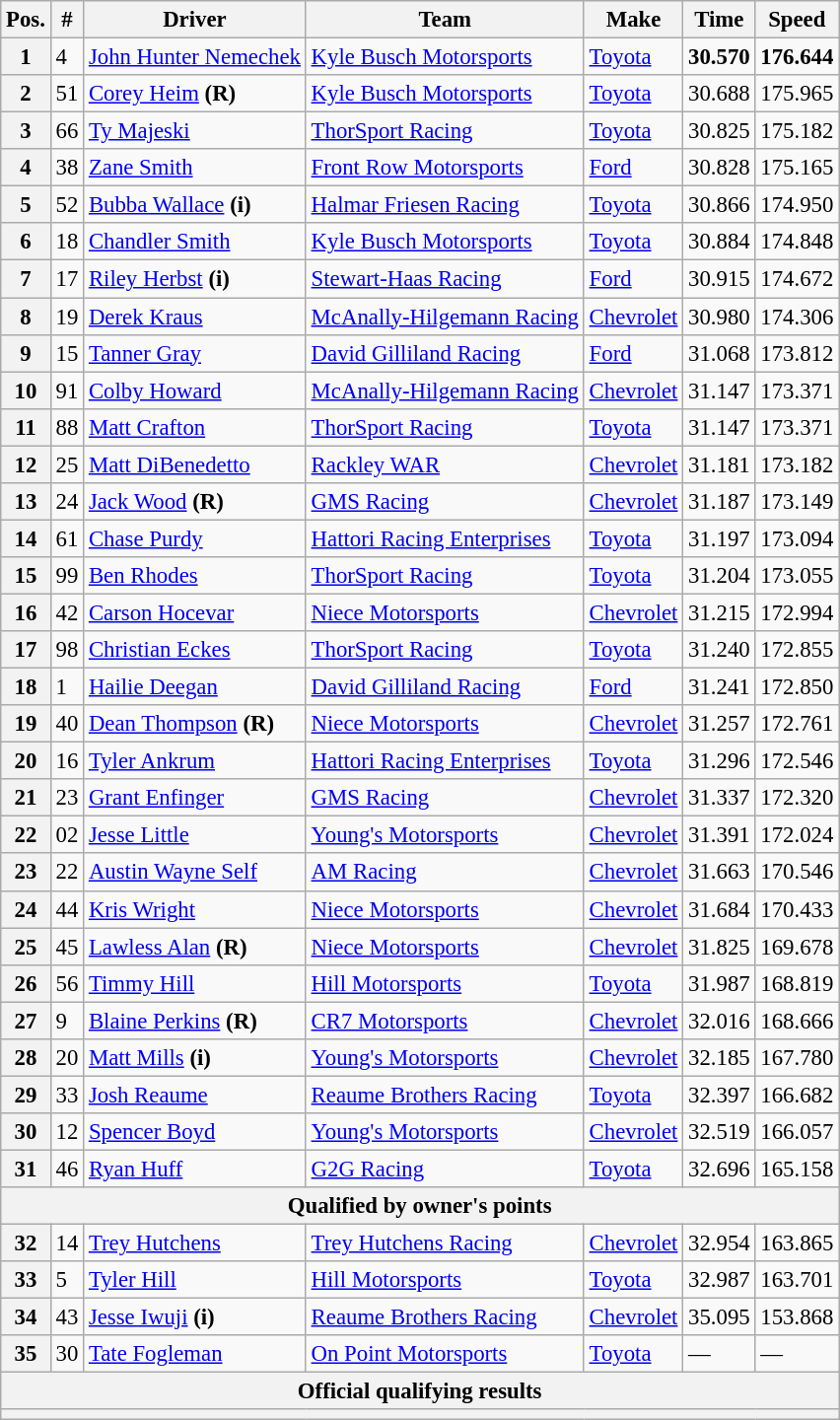<table class="wikitable" style="font-size:95%">
<tr>
<th>Pos.</th>
<th>#</th>
<th>Driver</th>
<th>Team</th>
<th>Make</th>
<th>Time</th>
<th>Speed</th>
</tr>
<tr>
<th>1</th>
<td>4</td>
<td><a href='#'>John Hunter Nemechek</a></td>
<td><a href='#'>Kyle Busch Motorsports</a></td>
<td><a href='#'>Toyota</a></td>
<td><strong>30.570</strong></td>
<td><strong>176.644</strong></td>
</tr>
<tr>
<th>2</th>
<td>51</td>
<td><a href='#'>Corey Heim</a> <strong>(R)</strong></td>
<td><a href='#'>Kyle Busch Motorsports</a></td>
<td><a href='#'>Toyota</a></td>
<td>30.688</td>
<td>175.965</td>
</tr>
<tr>
<th>3</th>
<td>66</td>
<td><a href='#'>Ty Majeski</a></td>
<td><a href='#'>ThorSport Racing</a></td>
<td><a href='#'>Toyota</a></td>
<td>30.825</td>
<td>175.182</td>
</tr>
<tr>
<th>4</th>
<td>38</td>
<td><a href='#'>Zane Smith</a></td>
<td><a href='#'>Front Row Motorsports</a></td>
<td><a href='#'>Ford</a></td>
<td>30.828</td>
<td>175.165</td>
</tr>
<tr>
<th>5</th>
<td>52</td>
<td><a href='#'>Bubba Wallace</a> <strong>(i)</strong></td>
<td><a href='#'>Halmar Friesen Racing</a></td>
<td><a href='#'>Toyota</a></td>
<td>30.866</td>
<td>174.950</td>
</tr>
<tr>
<th>6</th>
<td>18</td>
<td><a href='#'>Chandler Smith</a></td>
<td><a href='#'>Kyle Busch Motorsports</a></td>
<td><a href='#'>Toyota</a></td>
<td>30.884</td>
<td>174.848</td>
</tr>
<tr>
<th>7</th>
<td>17</td>
<td><a href='#'>Riley Herbst</a> <strong>(i)</strong></td>
<td><a href='#'>Stewart-Haas Racing</a></td>
<td><a href='#'>Ford</a></td>
<td>30.915</td>
<td>174.672</td>
</tr>
<tr>
<th>8</th>
<td>19</td>
<td><a href='#'>Derek Kraus</a></td>
<td><a href='#'>McAnally-Hilgemann Racing</a></td>
<td><a href='#'>Chevrolet</a></td>
<td>30.980</td>
<td>174.306</td>
</tr>
<tr>
<th>9</th>
<td>15</td>
<td><a href='#'>Tanner Gray</a></td>
<td><a href='#'>David Gilliland Racing</a></td>
<td><a href='#'>Ford</a></td>
<td>31.068</td>
<td>173.812</td>
</tr>
<tr>
<th>10</th>
<td>91</td>
<td><a href='#'>Colby Howard</a></td>
<td><a href='#'>McAnally-Hilgemann Racing</a></td>
<td><a href='#'>Chevrolet</a></td>
<td>31.147</td>
<td>173.371</td>
</tr>
<tr>
<th>11</th>
<td>88</td>
<td><a href='#'>Matt Crafton</a></td>
<td><a href='#'>ThorSport Racing</a></td>
<td><a href='#'>Toyota</a></td>
<td>31.147</td>
<td>173.371</td>
</tr>
<tr>
<th>12</th>
<td>25</td>
<td><a href='#'>Matt DiBenedetto</a></td>
<td><a href='#'>Rackley WAR</a></td>
<td><a href='#'>Chevrolet</a></td>
<td>31.181</td>
<td>173.182</td>
</tr>
<tr>
<th>13</th>
<td>24</td>
<td><a href='#'>Jack Wood</a> <strong>(R)</strong></td>
<td><a href='#'>GMS Racing</a></td>
<td><a href='#'>Chevrolet</a></td>
<td>31.187</td>
<td>173.149</td>
</tr>
<tr>
<th>14</th>
<td>61</td>
<td><a href='#'>Chase Purdy</a></td>
<td><a href='#'>Hattori Racing Enterprises</a></td>
<td><a href='#'>Toyota</a></td>
<td>31.197</td>
<td>173.094</td>
</tr>
<tr>
<th>15</th>
<td>99</td>
<td><a href='#'>Ben Rhodes</a></td>
<td><a href='#'>ThorSport Racing</a></td>
<td><a href='#'>Toyota</a></td>
<td>31.204</td>
<td>173.055</td>
</tr>
<tr>
<th>16</th>
<td>42</td>
<td><a href='#'>Carson Hocevar</a></td>
<td><a href='#'>Niece Motorsports</a></td>
<td><a href='#'>Chevrolet</a></td>
<td>31.215</td>
<td>172.994</td>
</tr>
<tr>
<th>17</th>
<td>98</td>
<td><a href='#'>Christian Eckes</a></td>
<td><a href='#'>ThorSport Racing</a></td>
<td><a href='#'>Toyota</a></td>
<td>31.240</td>
<td>172.855</td>
</tr>
<tr>
<th>18</th>
<td>1</td>
<td><a href='#'>Hailie Deegan</a></td>
<td><a href='#'>David Gilliland Racing</a></td>
<td><a href='#'>Ford</a></td>
<td>31.241</td>
<td>172.850</td>
</tr>
<tr>
<th>19</th>
<td>40</td>
<td><a href='#'>Dean Thompson</a> <strong>(R)</strong></td>
<td><a href='#'>Niece Motorsports</a></td>
<td><a href='#'>Chevrolet</a></td>
<td>31.257</td>
<td>172.761</td>
</tr>
<tr>
<th>20</th>
<td>16</td>
<td><a href='#'>Tyler Ankrum</a></td>
<td><a href='#'>Hattori Racing Enterprises</a></td>
<td><a href='#'>Toyota</a></td>
<td>31.296</td>
<td>172.546</td>
</tr>
<tr>
<th>21</th>
<td>23</td>
<td><a href='#'>Grant Enfinger</a></td>
<td><a href='#'>GMS Racing</a></td>
<td><a href='#'>Chevrolet</a></td>
<td>31.337</td>
<td>172.320</td>
</tr>
<tr>
<th>22</th>
<td>02</td>
<td><a href='#'>Jesse Little</a></td>
<td><a href='#'>Young's Motorsports</a></td>
<td><a href='#'>Chevrolet</a></td>
<td>31.391</td>
<td>172.024</td>
</tr>
<tr>
<th>23</th>
<td>22</td>
<td><a href='#'>Austin Wayne Self</a></td>
<td><a href='#'>AM Racing</a></td>
<td><a href='#'>Chevrolet</a></td>
<td>31.663</td>
<td>170.546</td>
</tr>
<tr>
<th>24</th>
<td>44</td>
<td><a href='#'>Kris Wright</a></td>
<td><a href='#'>Niece Motorsports</a></td>
<td><a href='#'>Chevrolet</a></td>
<td>31.684</td>
<td>170.433</td>
</tr>
<tr>
<th>25</th>
<td>45</td>
<td><a href='#'>Lawless Alan</a> <strong>(R)</strong></td>
<td><a href='#'>Niece Motorsports</a></td>
<td><a href='#'>Chevrolet</a></td>
<td>31.825</td>
<td>169.678</td>
</tr>
<tr>
<th>26</th>
<td>56</td>
<td><a href='#'>Timmy Hill</a></td>
<td><a href='#'>Hill Motorsports</a></td>
<td><a href='#'>Toyota</a></td>
<td>31.987</td>
<td>168.819</td>
</tr>
<tr>
<th>27</th>
<td>9</td>
<td><a href='#'>Blaine Perkins</a> <strong>(R)</strong></td>
<td><a href='#'>CR7 Motorsports</a></td>
<td><a href='#'>Chevrolet</a></td>
<td>32.016</td>
<td>168.666</td>
</tr>
<tr>
<th>28</th>
<td>20</td>
<td><a href='#'>Matt Mills</a> <strong>(i)</strong></td>
<td><a href='#'>Young's Motorsports</a></td>
<td><a href='#'>Chevrolet</a></td>
<td>32.185</td>
<td>167.780</td>
</tr>
<tr>
<th>29</th>
<td>33</td>
<td><a href='#'>Josh Reaume</a></td>
<td><a href='#'>Reaume Brothers Racing</a></td>
<td><a href='#'>Toyota</a></td>
<td>32.397</td>
<td>166.682</td>
</tr>
<tr>
<th>30</th>
<td>12</td>
<td><a href='#'>Spencer Boyd</a></td>
<td><a href='#'>Young's Motorsports</a></td>
<td><a href='#'>Chevrolet</a></td>
<td>32.519</td>
<td>166.057</td>
</tr>
<tr>
<th>31</th>
<td>46</td>
<td><a href='#'>Ryan Huff</a></td>
<td><a href='#'>G2G Racing</a></td>
<td><a href='#'>Toyota</a></td>
<td>32.696</td>
<td>165.158</td>
</tr>
<tr>
<th colspan="7">Qualified by owner's points</th>
</tr>
<tr>
<th>32</th>
<td>14</td>
<td><a href='#'>Trey Hutchens</a></td>
<td><a href='#'>Trey Hutchens Racing</a></td>
<td><a href='#'>Chevrolet</a></td>
<td>32.954</td>
<td>163.865</td>
</tr>
<tr>
<th>33</th>
<td>5</td>
<td><a href='#'>Tyler Hill</a></td>
<td><a href='#'>Hill Motorsports</a></td>
<td><a href='#'>Toyota</a></td>
<td>32.987</td>
<td>163.701</td>
</tr>
<tr>
<th>34</th>
<td>43</td>
<td><a href='#'>Jesse Iwuji</a> <strong>(i)</strong></td>
<td><a href='#'>Reaume Brothers Racing</a></td>
<td><a href='#'>Chevrolet</a></td>
<td>35.095</td>
<td>153.868</td>
</tr>
<tr>
<th>35</th>
<td>30</td>
<td><a href='#'>Tate Fogleman</a></td>
<td><a href='#'>On Point Motorsports</a></td>
<td><a href='#'>Toyota</a></td>
<td>—</td>
<td>—</td>
</tr>
<tr>
<th colspan="7">Official qualifying results</th>
</tr>
<tr>
<th colspan="7"></th>
</tr>
</table>
